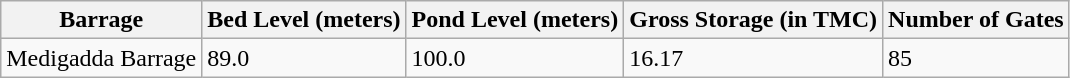<table class="wikitable">
<tr>
<th>Barrage</th>
<th>Bed Level (meters)</th>
<th>Pond Level (meters)</th>
<th>Gross Storage (in TMC)</th>
<th>Number of Gates</th>
</tr>
<tr>
<td>Medigadda Barrage</td>
<td>89.0</td>
<td>100.0</td>
<td>16.17</td>
<td>85</td>
</tr>
</table>
